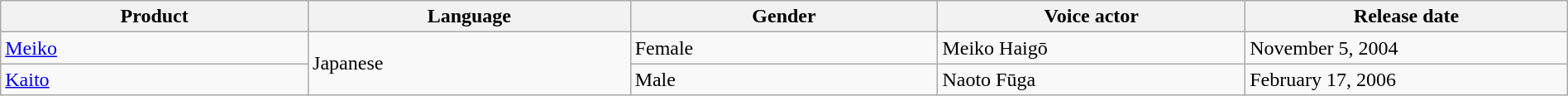<table class="wikitable" style="text-align:left; width:100%">
<tr>
<th width="5%">Product</th>
<th width="5%">Language</th>
<th width="5%">Gender</th>
<th width="5%">Voice actor</th>
<th width="5%">Release date</th>
</tr>
<tr>
<td><a href='#'>Meiko</a></td>
<td rowspan="2">Japanese</td>
<td>Female</td>
<td>Meiko Haigō</td>
<td>November 5, 2004</td>
</tr>
<tr>
<td><a href='#'>Kaito</a></td>
<td>Male</td>
<td>Naoto Fūga</td>
<td>February 17, 2006</td>
</tr>
</table>
